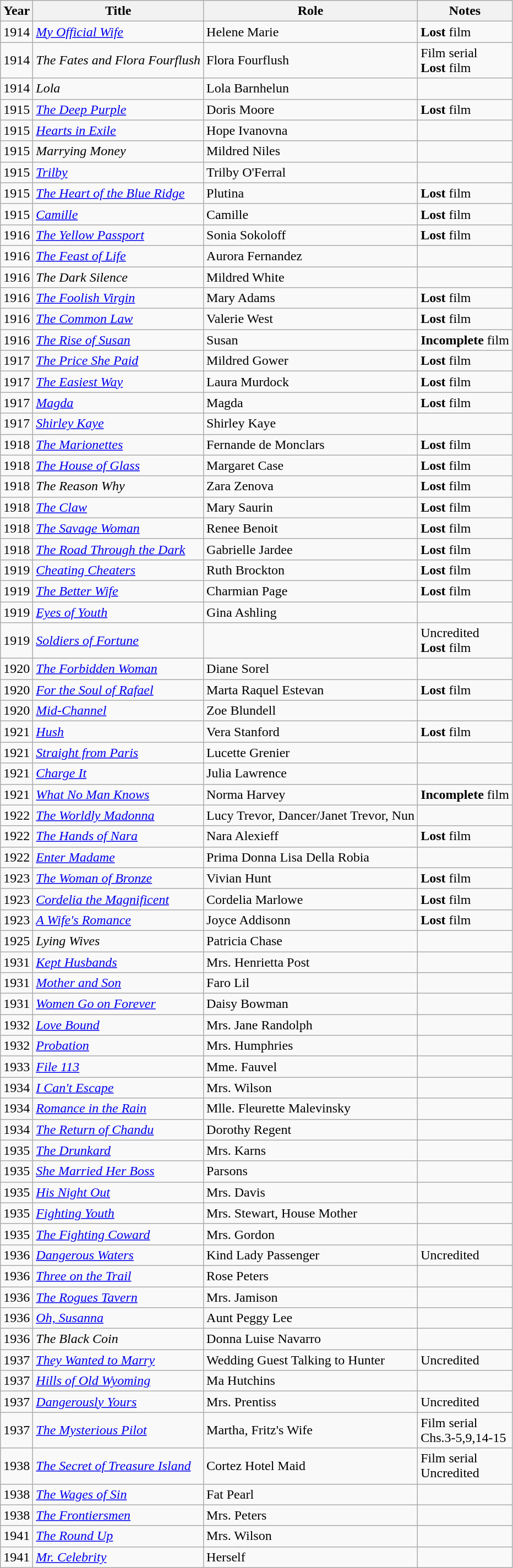<table class="wikitable sortable">
<tr>
<th>Year</th>
<th>Title</th>
<th>Role</th>
<th class="unsortable">Notes</th>
</tr>
<tr>
<td>1914</td>
<td><em><a href='#'>My Official Wife</a></em></td>
<td>Helene Marie</td>
<td><strong>Lost</strong> film</td>
</tr>
<tr>
<td>1914</td>
<td><em>The Fates and Flora Fourflush</em></td>
<td>Flora Fourflush</td>
<td>Film serial <br> <strong>Lost</strong> film</td>
</tr>
<tr>
<td>1914</td>
<td><em>Lola</em></td>
<td>Lola Barnhelun</td>
<td></td>
</tr>
<tr>
<td>1915</td>
<td><em><a href='#'>The Deep Purple</a></em></td>
<td>Doris Moore</td>
<td><strong>Lost</strong> film</td>
</tr>
<tr>
<td>1915</td>
<td><em><a href='#'>Hearts in Exile</a></em></td>
<td>Hope Ivanovna</td>
<td></td>
</tr>
<tr>
<td>1915</td>
<td><em>Marrying Money</em></td>
<td>Mildred Niles</td>
<td></td>
</tr>
<tr>
<td>1915</td>
<td><em><a href='#'>Trilby</a></em></td>
<td>Trilby O'Ferral</td>
<td></td>
</tr>
<tr>
<td>1915</td>
<td><em><a href='#'>The Heart of the Blue Ridge</a></em></td>
<td>Plutina</td>
<td><strong>Lost</strong> film</td>
</tr>
<tr>
<td>1915</td>
<td><em><a href='#'>Camille</a></em></td>
<td>Camille</td>
<td><strong>Lost</strong> film</td>
</tr>
<tr>
<td>1916</td>
<td><em><a href='#'>The Yellow Passport</a></em></td>
<td>Sonia Sokoloff</td>
<td><strong>Lost</strong> film</td>
</tr>
<tr>
<td>1916</td>
<td><em><a href='#'>The Feast of Life</a></em></td>
<td>Aurora Fernandez</td>
<td></td>
</tr>
<tr>
<td>1916</td>
<td><em>The Dark Silence</em></td>
<td>Mildred White</td>
<td></td>
</tr>
<tr>
<td>1916</td>
<td><em><a href='#'>The Foolish Virgin</a></em></td>
<td>Mary Adams</td>
<td><strong>Lost</strong> film</td>
</tr>
<tr>
<td>1916</td>
<td><em><a href='#'>The Common Law</a></em></td>
<td>Valerie West</td>
<td><strong>Lost</strong> film</td>
</tr>
<tr>
<td>1916</td>
<td><em><a href='#'>The Rise of Susan</a></em></td>
<td>Susan</td>
<td><strong>Incomplete</strong> film</td>
</tr>
<tr>
<td>1917</td>
<td><em><a href='#'>The Price She Paid</a></em></td>
<td>Mildred Gower</td>
<td><strong>Lost</strong> film</td>
</tr>
<tr>
<td>1917</td>
<td><em><a href='#'>The Easiest Way</a></em></td>
<td>Laura Murdock</td>
<td><strong>Lost</strong> film</td>
</tr>
<tr>
<td>1917</td>
<td><em><a href='#'>Magda</a></em></td>
<td>Magda</td>
<td><strong>Lost</strong> film</td>
</tr>
<tr>
<td>1917</td>
<td><em><a href='#'>Shirley Kaye</a></em></td>
<td>Shirley Kaye</td>
<td></td>
</tr>
<tr>
<td>1918</td>
<td><em><a href='#'>The Marionettes</a></em></td>
<td>Fernande de Monclars</td>
<td><strong>Lost</strong> film</td>
</tr>
<tr>
<td>1918</td>
<td><em><a href='#'>The House of Glass</a></em></td>
<td>Margaret Case</td>
<td><strong>Lost</strong> film</td>
</tr>
<tr>
<td>1918</td>
<td><em>The Reason Why</em></td>
<td>Zara Zenova</td>
<td><strong>Lost</strong> film</td>
</tr>
<tr>
<td>1918</td>
<td><em><a href='#'>The Claw</a></em></td>
<td>Mary Saurin</td>
<td><strong>Lost</strong> film</td>
</tr>
<tr>
<td>1918</td>
<td><em><a href='#'>The Savage Woman</a></em></td>
<td>Renee Benoit</td>
<td><strong>Lost</strong> film</td>
</tr>
<tr>
<td>1918</td>
<td><em><a href='#'>The Road Through the Dark</a></em></td>
<td>Gabrielle Jardee</td>
<td><strong>Lost</strong> film</td>
</tr>
<tr>
<td>1919</td>
<td><em><a href='#'>Cheating Cheaters</a></em></td>
<td>Ruth Brockton</td>
<td><strong>Lost</strong> film</td>
</tr>
<tr>
<td>1919</td>
<td><em><a href='#'>The Better Wife</a></em></td>
<td>Charmian Page</td>
<td><strong>Lost</strong> film</td>
</tr>
<tr>
<td>1919</td>
<td><em><a href='#'>Eyes of Youth</a></em></td>
<td>Gina Ashling</td>
<td></td>
</tr>
<tr>
<td>1919</td>
<td><em><a href='#'>Soldiers of Fortune</a></em></td>
<td></td>
<td>Uncredited <br> <strong>Lost</strong> film</td>
</tr>
<tr>
<td>1920</td>
<td><em><a href='#'>The Forbidden Woman</a></em></td>
<td>Diane Sorel</td>
<td></td>
</tr>
<tr>
<td>1920</td>
<td><em><a href='#'>For the Soul of Rafael</a></em></td>
<td>Marta Raquel Estevan</td>
<td><strong>Lost</strong> film</td>
</tr>
<tr>
<td>1920</td>
<td><em><a href='#'>Mid-Channel</a></em></td>
<td>Zoe Blundell</td>
<td></td>
</tr>
<tr>
<td>1921</td>
<td><em><a href='#'>Hush</a></em></td>
<td>Vera Stanford</td>
<td><strong>Lost</strong> film</td>
</tr>
<tr>
<td>1921</td>
<td><em><a href='#'>Straight from Paris</a></em></td>
<td>Lucette Grenier</td>
<td></td>
</tr>
<tr>
<td>1921</td>
<td><em><a href='#'>Charge It</a></em></td>
<td>Julia Lawrence</td>
<td></td>
</tr>
<tr>
<td>1921</td>
<td><em><a href='#'>What No Man Knows</a></em></td>
<td>Norma Harvey</td>
<td><strong>Incomplete</strong> film</td>
</tr>
<tr>
<td>1922</td>
<td><em><a href='#'>The Worldly Madonna</a></em></td>
<td>Lucy Trevor, Dancer/Janet Trevor, Nun</td>
<td></td>
</tr>
<tr>
<td>1922</td>
<td><em><a href='#'>The Hands of Nara</a></em></td>
<td>Nara Alexieff</td>
<td><strong>Lost</strong> film</td>
</tr>
<tr>
<td>1922</td>
<td><em><a href='#'>Enter Madame</a></em></td>
<td>Prima Donna Lisa Della Robia</td>
<td></td>
</tr>
<tr>
<td>1923</td>
<td><em><a href='#'>The Woman of Bronze</a></em></td>
<td>Vivian Hunt</td>
<td><strong>Lost</strong> film</td>
</tr>
<tr>
<td>1923</td>
<td><em><a href='#'>Cordelia the Magnificent</a></em></td>
<td>Cordelia Marlowe</td>
<td><strong>Lost</strong> film</td>
</tr>
<tr>
<td>1923</td>
<td><em><a href='#'>A Wife's Romance</a></em></td>
<td>Joyce Addisonn</td>
<td><strong>Lost</strong> film</td>
</tr>
<tr>
<td>1925</td>
<td><em>Lying Wives</em></td>
<td>Patricia Chase</td>
<td></td>
</tr>
<tr>
<td>1931</td>
<td><em><a href='#'>Kept Husbands</a></em></td>
<td>Mrs. Henrietta Post</td>
<td></td>
</tr>
<tr>
<td>1931</td>
<td><em><a href='#'>Mother and Son</a></em></td>
<td>Faro Lil</td>
<td></td>
</tr>
<tr>
<td>1931</td>
<td><em><a href='#'>Women Go on Forever</a></em></td>
<td>Daisy Bowman</td>
<td></td>
</tr>
<tr>
<td>1932</td>
<td><em><a href='#'>Love Bound</a></em></td>
<td>Mrs. Jane Randolph</td>
<td></td>
</tr>
<tr>
<td>1932</td>
<td><em><a href='#'>Probation</a></em></td>
<td>Mrs. Humphries</td>
<td></td>
</tr>
<tr>
<td>1933</td>
<td><em><a href='#'>File 113</a></em></td>
<td>Mme. Fauvel</td>
<td></td>
</tr>
<tr>
<td>1934</td>
<td><em><a href='#'>I Can't Escape</a></em></td>
<td>Mrs. Wilson</td>
<td></td>
</tr>
<tr>
<td>1934</td>
<td><em><a href='#'>Romance in the Rain</a></em></td>
<td>Mlle. Fleurette Malevinsky</td>
<td></td>
</tr>
<tr>
<td>1934</td>
<td><em><a href='#'>The Return of Chandu</a></em></td>
<td>Dorothy Regent</td>
<td></td>
</tr>
<tr>
<td>1935</td>
<td><em><a href='#'>The Drunkard</a></em></td>
<td>Mrs. Karns</td>
<td></td>
</tr>
<tr>
<td>1935</td>
<td><em><a href='#'>She Married Her Boss</a></em></td>
<td>Parsons</td>
<td></td>
</tr>
<tr>
<td>1935</td>
<td><em><a href='#'>His Night Out</a></em></td>
<td>Mrs. Davis</td>
<td></td>
</tr>
<tr>
<td>1935</td>
<td><em><a href='#'>Fighting Youth</a></em></td>
<td>Mrs. Stewart, House Mother</td>
<td></td>
</tr>
<tr>
<td>1935</td>
<td><em><a href='#'>The Fighting Coward</a></em></td>
<td>Mrs. Gordon</td>
<td></td>
</tr>
<tr>
<td>1936</td>
<td><em><a href='#'>Dangerous Waters</a></em></td>
<td>Kind Lady Passenger</td>
<td>Uncredited</td>
</tr>
<tr>
<td>1936</td>
<td><em><a href='#'>Three on the Trail</a></em></td>
<td>Rose Peters</td>
<td></td>
</tr>
<tr>
<td>1936</td>
<td><em><a href='#'>The Rogues Tavern</a></em></td>
<td>Mrs. Jamison</td>
<td></td>
</tr>
<tr>
<td>1936</td>
<td><em><a href='#'>Oh, Susanna</a></em></td>
<td>Aunt Peggy Lee</td>
<td></td>
</tr>
<tr>
<td>1936</td>
<td><em>The Black Coin</em></td>
<td>Donna Luise Navarro</td>
<td></td>
</tr>
<tr>
<td>1937</td>
<td><em><a href='#'>They Wanted to Marry</a></em></td>
<td>Wedding Guest Talking to Hunter</td>
<td>Uncredited</td>
</tr>
<tr>
<td>1937</td>
<td><em><a href='#'>Hills of Old Wyoming</a></em></td>
<td>Ma Hutchins</td>
<td></td>
</tr>
<tr>
<td>1937</td>
<td><em><a href='#'>Dangerously Yours</a></em></td>
<td>Mrs. Prentiss</td>
<td>Uncredited</td>
</tr>
<tr>
<td>1937</td>
<td><em><a href='#'>The Mysterious Pilot</a></em></td>
<td>Martha, Fritz's Wife</td>
<td>Film serial <br> Chs.3-5,9,14-15</td>
</tr>
<tr>
<td>1938</td>
<td><em><a href='#'>The Secret of Treasure Island</a></em></td>
<td>Cortez Hotel Maid</td>
<td>Film serial <br> Uncredited</td>
</tr>
<tr>
<td>1938</td>
<td><em><a href='#'>The Wages of Sin</a></em></td>
<td>Fat Pearl</td>
<td></td>
</tr>
<tr>
<td>1938</td>
<td><em><a href='#'>The Frontiersmen</a></em></td>
<td>Mrs. Peters</td>
<td></td>
</tr>
<tr>
<td>1941</td>
<td><em><a href='#'>The Round Up</a></em></td>
<td>Mrs. Wilson</td>
<td></td>
</tr>
<tr>
<td>1941</td>
<td><em><a href='#'>Mr. Celebrity</a></em></td>
<td>Herself</td>
<td></td>
</tr>
</table>
